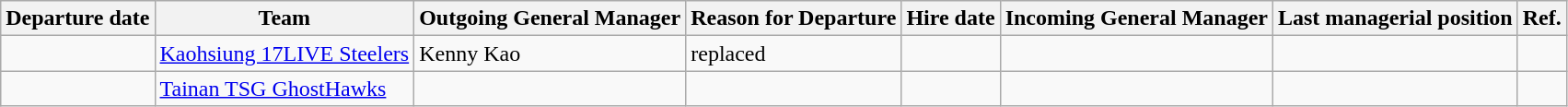<table class="wikitable sortable">
<tr>
<th>Departure date</th>
<th>Team</th>
<th>Outgoing General Manager</th>
<th>Reason for Departure</th>
<th>Hire date</th>
<th>Incoming General Manager</th>
<th class="unsortable">Last managerial position</th>
<th class="unsortable">Ref.</th>
</tr>
<tr>
<td></td>
<td><a href='#'>Kaohsiung 17LIVE Steelers</a></td>
<td>Kenny Kao</td>
<td>replaced</td>
<td></td>
<td></td>
<td></td>
<td align="center"></td>
</tr>
<tr>
<td></td>
<td><a href='#'>Tainan TSG GhostHawks</a></td>
<td></td>
<td></td>
<td></td>
<td></td>
<td></td>
<td align="center"></td>
</tr>
</table>
